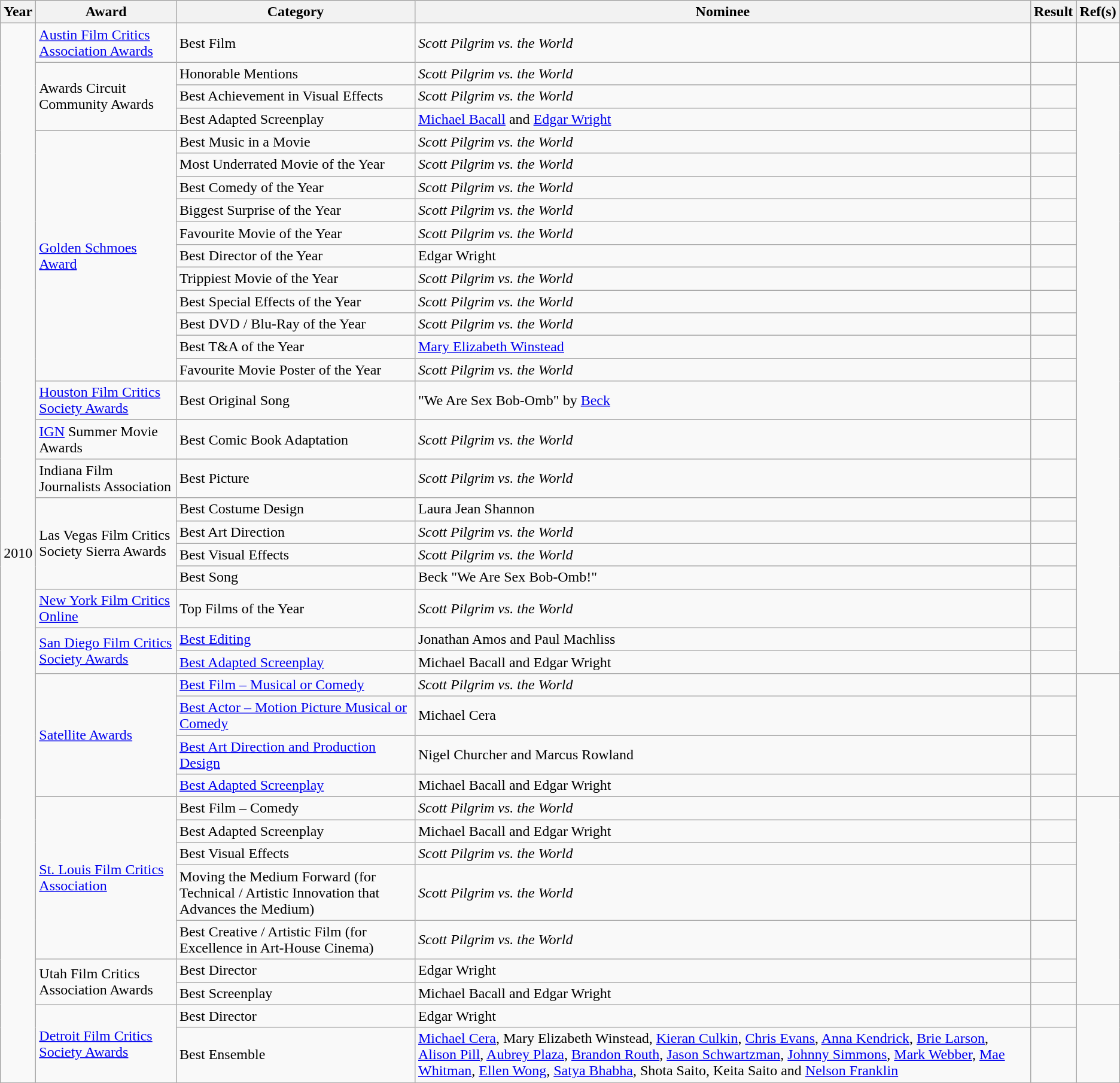<table class="wikitable">
<tr>
<th>Year</th>
<th>Award</th>
<th>Category</th>
<th>Nominee</th>
<th>Result</th>
<th>Ref(s)</th>
</tr>
<tr>
<td rowspan="38">2010</td>
<td><a href='#'>Austin Film Critics Association Awards</a></td>
<td>Best Film</td>
<td><em>Scott Pilgrim vs. the World</em></td>
<td></td>
<td></td>
</tr>
<tr>
<td rowspan="3">Awards Circuit Community Awards</td>
<td>Honorable Mentions</td>
<td><em>Scott Pilgrim vs. the World</em></td>
<td></td>
<td rowspan="24"></td>
</tr>
<tr>
<td>Best Achievement in Visual Effects</td>
<td><em>Scott Pilgrim vs. the World</em></td>
<td></td>
</tr>
<tr>
<td>Best Adapted Screenplay</td>
<td><a href='#'>Michael Bacall</a> and <a href='#'>Edgar Wright</a></td>
<td></td>
</tr>
<tr>
<td rowspan="11"><a href='#'>Golden Schmoes Award</a></td>
<td>Best Music in a Movie</td>
<td><em>Scott Pilgrim vs. the World</em></td>
<td></td>
</tr>
<tr>
<td>Most Underrated Movie of the Year</td>
<td><em>Scott Pilgrim vs. the World</em></td>
<td></td>
</tr>
<tr>
<td>Best Comedy of the Year</td>
<td><em>Scott Pilgrim vs. the World</em></td>
<td></td>
</tr>
<tr>
<td>Biggest Surprise of the Year</td>
<td><em>Scott Pilgrim vs. the World</em></td>
<td></td>
</tr>
<tr>
<td>Favourite Movie of the Year</td>
<td><em>Scott Pilgrim vs. the World</em></td>
<td></td>
</tr>
<tr>
<td>Best Director of the Year</td>
<td>Edgar Wright</td>
<td></td>
</tr>
<tr>
<td>Trippiest Movie of the Year</td>
<td><em>Scott Pilgrim vs. the World</em></td>
<td></td>
</tr>
<tr>
<td>Best Special Effects of the Year</td>
<td><em>Scott Pilgrim vs. the World</em></td>
<td></td>
</tr>
<tr>
<td>Best DVD / Blu-Ray of the Year</td>
<td><em>Scott Pilgrim vs. the World</em></td>
<td></td>
</tr>
<tr>
<td>Best T&A of the Year</td>
<td><a href='#'>Mary Elizabeth Winstead</a></td>
<td></td>
</tr>
<tr>
<td>Favourite Movie Poster of the Year</td>
<td><em>Scott Pilgrim vs. the World</em></td>
<td></td>
</tr>
<tr>
<td><a href='#'>Houston Film Critics Society Awards</a></td>
<td>Best Original Song</td>
<td>"We Are Sex Bob-Omb" by <a href='#'>Beck</a></td>
<td></td>
</tr>
<tr>
<td><a href='#'>IGN</a> Summer Movie Awards</td>
<td>Best Comic Book Adaptation</td>
<td><em>Scott Pilgrim vs. the World</em></td>
<td></td>
</tr>
<tr>
<td>Indiana Film Journalists Association</td>
<td>Best Picture</td>
<td><em>Scott Pilgrim vs. the World</em></td>
<td></td>
</tr>
<tr>
<td rowspan="4">Las Vegas Film Critics Society Sierra Awards</td>
<td>Best Costume Design</td>
<td>Laura Jean Shannon</td>
<td></td>
</tr>
<tr>
<td>Best Art Direction</td>
<td><em>Scott Pilgrim vs. the World</em></td>
<td></td>
</tr>
<tr>
<td>Best Visual Effects</td>
<td><em>Scott Pilgrim vs. the World</em></td>
<td></td>
</tr>
<tr>
<td>Best Song</td>
<td>Beck "We Are Sex Bob-Omb!"</td>
<td></td>
</tr>
<tr>
<td><a href='#'>New York Film Critics Online</a></td>
<td>Top Films of the Year</td>
<td><em>Scott Pilgrim vs. the World</em></td>
<td></td>
</tr>
<tr>
<td rowspan="2"><a href='#'>San Diego Film Critics Society Awards</a></td>
<td><a href='#'>Best Editing</a></td>
<td>Jonathan Amos and Paul Machliss</td>
<td></td>
</tr>
<tr>
<td><a href='#'>Best Adapted Screenplay</a></td>
<td>Michael Bacall and Edgar Wright</td>
<td></td>
</tr>
<tr>
<td rowspan="4"><a href='#'>Satellite Awards</a></td>
<td><a href='#'>Best Film – Musical or Comedy</a></td>
<td><em>Scott Pilgrim vs. the World</em></td>
<td></td>
<td rowspan="4"></td>
</tr>
<tr>
<td><a href='#'>Best Actor – Motion Picture Musical or Comedy</a></td>
<td>Michael Cera</td>
<td></td>
</tr>
<tr>
<td><a href='#'>Best Art Direction and Production Design</a></td>
<td>Nigel Churcher and Marcus Rowland</td>
<td></td>
</tr>
<tr>
<td><a href='#'>Best Adapted Screenplay</a></td>
<td>Michael Bacall and Edgar Wright</td>
<td></td>
</tr>
<tr>
<td rowspan="5"><a href='#'>St. Louis Film Critics Association</a></td>
<td>Best Film – Comedy</td>
<td><em>Scott Pilgrim vs. the World</em></td>
<td></td>
<td rowspan="7"></td>
</tr>
<tr>
<td>Best Adapted Screenplay</td>
<td>Michael Bacall and Edgar Wright</td>
<td></td>
</tr>
<tr>
<td>Best Visual Effects</td>
<td><em>Scott Pilgrim vs. the World</em></td>
<td></td>
</tr>
<tr>
<td>Moving the Medium Forward (for Technical / Artistic Innovation that Advances the Medium)</td>
<td><em>Scott Pilgrim vs. the World</em></td>
<td></td>
</tr>
<tr>
<td>Best Creative / Artistic Film (for Excellence in Art-House Cinema)</td>
<td><em>Scott Pilgrim vs. the World</em></td>
<td></td>
</tr>
<tr>
<td rowspan="2">Utah Film Critics Association Awards</td>
<td>Best Director</td>
<td>Edgar Wright</td>
<td></td>
</tr>
<tr>
<td>Best Screenplay</td>
<td>Michael Bacall and Edgar Wright</td>
<td></td>
</tr>
<tr>
<td rowspan="2"><a href='#'>Detroit Film Critics Society Awards</a></td>
<td>Best Director</td>
<td>Edgar Wright</td>
<td></td>
<td rowspan="2"></td>
</tr>
<tr>
<td>Best Ensemble</td>
<td><a href='#'>Michael Cera</a>, Mary Elizabeth Winstead, <a href='#'>Kieran Culkin</a>, <a href='#'>Chris Evans</a>, <a href='#'>Anna Kendrick</a>, <a href='#'>Brie Larson</a>, <a href='#'>Alison Pill</a>, <a href='#'>Aubrey Plaza</a>, <a href='#'>Brandon Routh</a>, <a href='#'>Jason Schwartzman</a>, <a href='#'>Johnny Simmons</a>, <a href='#'>Mark Webber</a>, <a href='#'>Mae Whitman</a>, <a href='#'>Ellen Wong</a>, <a href='#'>Satya Bhabha</a>, Shota Saito, Keita Saito and <a href='#'>Nelson Franklin</a></td>
<td></td>
</tr>
<tr>
</tr>
</table>
